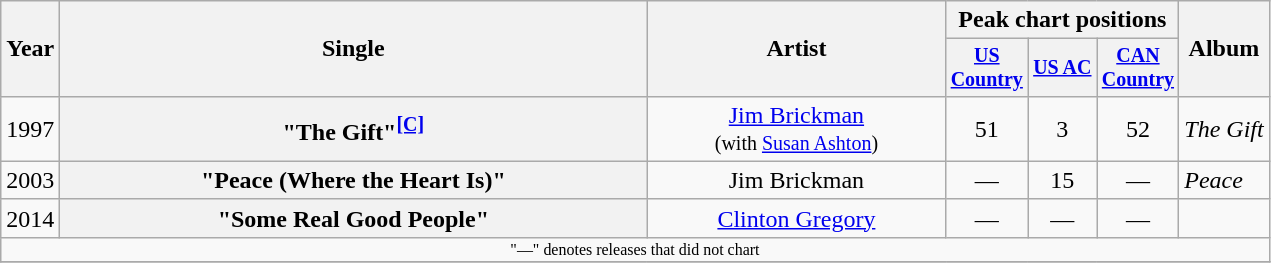<table class="wikitable plainrowheaders" style="text-align:center;">
<tr>
<th rowspan="2">Year</th>
<th rowspan="2" style="width:24em;">Single</th>
<th rowspan="2" style="width:12em;">Artist</th>
<th colspan="3">Peak chart positions</th>
<th rowspan="2">Album</th>
</tr>
<tr style="font-size:smaller;">
<th width="40"><a href='#'>US Country</a><br></th>
<th width="40"><a href='#'>US AC</a><br></th>
<th width="40"><a href='#'>CAN Country</a><br></th>
</tr>
<tr>
<td>1997</td>
<th scope="row">"The Gift"<sup><span></span><a href='#'><strong>[C]</strong></a></sup></th>
<td><a href='#'>Jim Brickman</a><br><small>(with <a href='#'>Susan Ashton</a>)</small></td>
<td>51</td>
<td>3</td>
<td>52</td>
<td align="left"><em>The Gift</em></td>
</tr>
<tr>
<td>2003</td>
<th scope="row">"Peace (Where the Heart Is)"</th>
<td>Jim Brickman</td>
<td>—</td>
<td>15</td>
<td>—</td>
<td align="left"><em>Peace</em></td>
</tr>
<tr>
<td>2014</td>
<th scope="row">"Some Real Good People"</th>
<td><a href='#'>Clinton Gregory</a></td>
<td>—</td>
<td>—</td>
<td>—</td>
<td></td>
</tr>
<tr>
<td colspan="7" style="font-size:8pt">"—" denotes releases that did not chart</td>
</tr>
<tr>
</tr>
</table>
